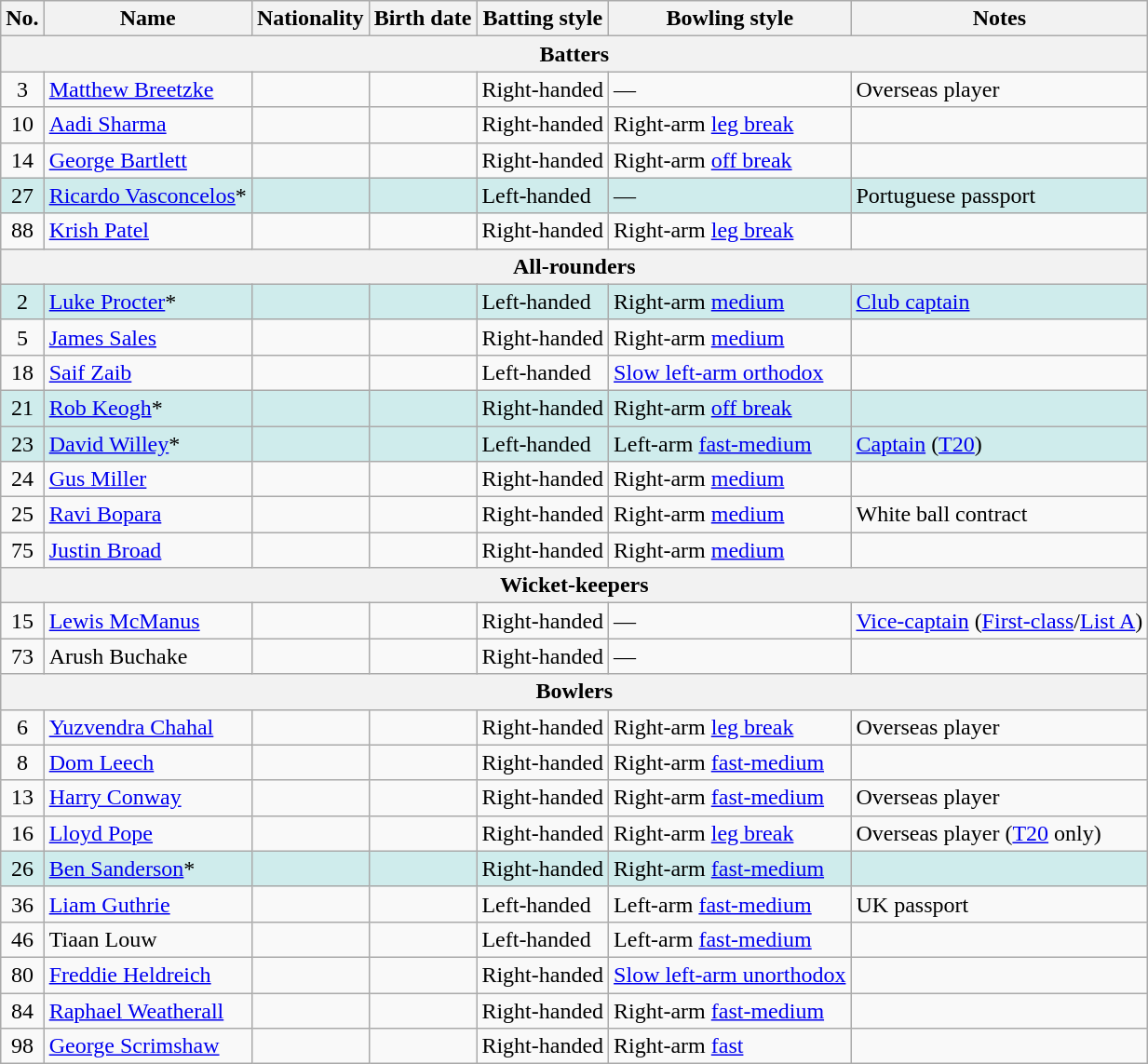<table class="wikitable">
<tr>
<th>No.</th>
<th>Name</th>
<th>Nationality</th>
<th>Birth date</th>
<th>Batting style</th>
<th>Bowling style</th>
<th>Notes</th>
</tr>
<tr>
<th colspan="7">Batters</th>
</tr>
<tr>
<td style="text-align:center">3</td>
<td><a href='#'>Matthew Breetzke</a> </td>
<td></td>
<td></td>
<td>Right-handed</td>
<td>—</td>
<td>Overseas player</td>
</tr>
<tr>
<td style="text-align:center">10</td>
<td><a href='#'>Aadi Sharma</a></td>
<td></td>
<td></td>
<td>Right-handed</td>
<td>Right-arm <a href='#'>leg break</a></td>
<td></td>
</tr>
<tr>
<td style="text-align:center">14</td>
<td><a href='#'>George Bartlett</a></td>
<td></td>
<td></td>
<td>Right-handed</td>
<td>Right-arm <a href='#'>off break</a></td>
<td></td>
</tr>
<tr style="background:#cfecec;">
<td style="text-align:center">27</td>
<td><a href='#'>Ricardo Vasconcelos</a>*</td>
<td></td>
<td></td>
<td>Left-handed</td>
<td>—</td>
<td>Portuguese passport</td>
</tr>
<tr>
<td style="text-align:center">88</td>
<td><a href='#'>Krish Patel</a></td>
<td></td>
<td></td>
<td>Right-handed</td>
<td>Right-arm <a href='#'>leg break</a></td>
<td></td>
</tr>
<tr>
<th colspan="7">All-rounders</th>
</tr>
<tr style="background:#cfecec;">
<td style="text-align:center">2</td>
<td><a href='#'>Luke Procter</a>*</td>
<td></td>
<td></td>
<td>Left-handed</td>
<td>Right-arm <a href='#'>medium</a></td>
<td><a href='#'>Club captain</a></td>
</tr>
<tr>
<td style="text-align:center">5</td>
<td><a href='#'>James Sales</a></td>
<td></td>
<td></td>
<td>Right-handed</td>
<td>Right-arm <a href='#'>medium</a></td>
<td></td>
</tr>
<tr>
<td style="text-align:center">18</td>
<td><a href='#'>Saif Zaib</a></td>
<td></td>
<td></td>
<td>Left-handed</td>
<td><a href='#'>Slow left-arm orthodox</a></td>
<td></td>
</tr>
<tr style="background:#cfecec;">
<td style="text-align:center">21</td>
<td><a href='#'>Rob Keogh</a>*</td>
<td></td>
<td></td>
<td>Right-handed</td>
<td>Right-arm <a href='#'>off break</a></td>
<td></td>
</tr>
<tr style="background:#cfecec;">
<td style="text-align:center">23</td>
<td><a href='#'>David Willey</a>* </td>
<td></td>
<td></td>
<td>Left-handed</td>
<td>Left-arm <a href='#'>fast-medium</a></td>
<td><a href='#'>Captain</a> (<a href='#'>T20</a>)</td>
</tr>
<tr>
<td style="text-align:center">24</td>
<td><a href='#'>Gus Miller</a></td>
<td></td>
<td></td>
<td>Right-handed</td>
<td>Right-arm <a href='#'>medium</a></td>
<td></td>
</tr>
<tr>
<td style="text-align:center">25</td>
<td><a href='#'>Ravi Bopara</a> </td>
<td></td>
<td></td>
<td>Right-handed</td>
<td>Right-arm <a href='#'>medium</a></td>
<td>White ball contract</td>
</tr>
<tr>
<td style="text-align:center">75</td>
<td><a href='#'>Justin Broad</a> </td>
<td></td>
<td></td>
<td>Right-handed</td>
<td>Right-arm <a href='#'>medium</a></td>
<td></td>
</tr>
<tr>
<th colspan="7">Wicket-keepers</th>
</tr>
<tr>
<td style="text-align:center">15</td>
<td><a href='#'>Lewis McManus</a></td>
<td></td>
<td></td>
<td>Right-handed</td>
<td>—</td>
<td><a href='#'>Vice-captain</a> (<a href='#'>First-class</a>/<a href='#'>List A</a>)</td>
</tr>
<tr>
<td style="text-align:center">73</td>
<td>Arush Buchake</td>
<td></td>
<td></td>
<td>Right-handed</td>
<td>—</td>
<td></td>
</tr>
<tr>
<th colspan="7">Bowlers</th>
</tr>
<tr>
<td style="text-align:center">6</td>
<td><a href='#'>Yuzvendra Chahal</a> </td>
<td></td>
<td></td>
<td>Right-handed</td>
<td>Right-arm <a href='#'>leg break</a></td>
<td>Overseas player</td>
</tr>
<tr>
<td style="text-align:center">8</td>
<td><a href='#'>Dom Leech</a></td>
<td></td>
<td></td>
<td>Right-handed</td>
<td>Right-arm <a href='#'>fast-medium</a></td>
<td></td>
</tr>
<tr>
<td style="text-align:center">13</td>
<td><a href='#'>Harry Conway</a></td>
<td></td>
<td></td>
<td>Right-handed</td>
<td>Right-arm <a href='#'>fast-medium</a></td>
<td>Overseas player</td>
</tr>
<tr>
<td style="text-align:center">16</td>
<td><a href='#'>Lloyd Pope</a></td>
<td></td>
<td></td>
<td>Right-handed</td>
<td>Right-arm <a href='#'>leg break</a></td>
<td>Overseas player (<a href='#'>T20</a> only)</td>
</tr>
<tr style="background:#cfecec;">
<td style="text-align:center">26</td>
<td><a href='#'>Ben Sanderson</a>*</td>
<td></td>
<td></td>
<td>Right-handed</td>
<td>Right-arm <a href='#'>fast-medium</a></td>
<td></td>
</tr>
<tr>
<td style="text-align:center">36</td>
<td><a href='#'>Liam Guthrie</a></td>
<td></td>
<td></td>
<td>Left-handed</td>
<td>Left-arm <a href='#'>fast-medium</a></td>
<td>UK passport</td>
</tr>
<tr>
<td style="text-align:center">46</td>
<td>Tiaan Louw</td>
<td></td>
<td></td>
<td>Left-handed</td>
<td>Left-arm <a href='#'>fast-medium</a></td>
<td></td>
</tr>
<tr>
<td style="text-align:center">80</td>
<td><a href='#'>Freddie Heldreich</a></td>
<td></td>
<td></td>
<td>Right-handed</td>
<td><a href='#'>Slow left-arm unorthodox</a></td>
<td></td>
</tr>
<tr>
<td style="text-align:center">84</td>
<td><a href='#'>Raphael Weatherall</a></td>
<td></td>
<td></td>
<td>Right-handed</td>
<td>Right-arm <a href='#'>fast-medium</a></td>
<td></td>
</tr>
<tr>
<td style="text-align:center">98</td>
<td><a href='#'>George Scrimshaw</a> </td>
<td></td>
<td></td>
<td>Right-handed</td>
<td>Right-arm <a href='#'>fast</a></td>
<td></td>
</tr>
</table>
